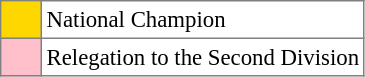<table bgcolor="#f7f8ff" cellpadding="3" cellspacing="0" border="1" style="font-size: 95%; border: gray solid 1px; border-collapse: collapse;text-align:center;">
<tr>
<td style="background: gold;" width="20"></td>
<td bgcolor="#ffffff" align="left">National Champion</td>
</tr>
<tr>
<td style="background: #ffc0cb" width="20"></td>
<td bgcolor="#ffffff" align="left">Relegation to the Second Division</td>
</tr>
</table>
